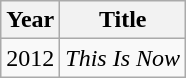<table class="wikitable plainrowheaders" style="text-align:center">
<tr>
<th>Year</th>
<th>Title</th>
</tr>
<tr>
<td>2012</td>
<td><em>This Is Now</em></td>
</tr>
</table>
